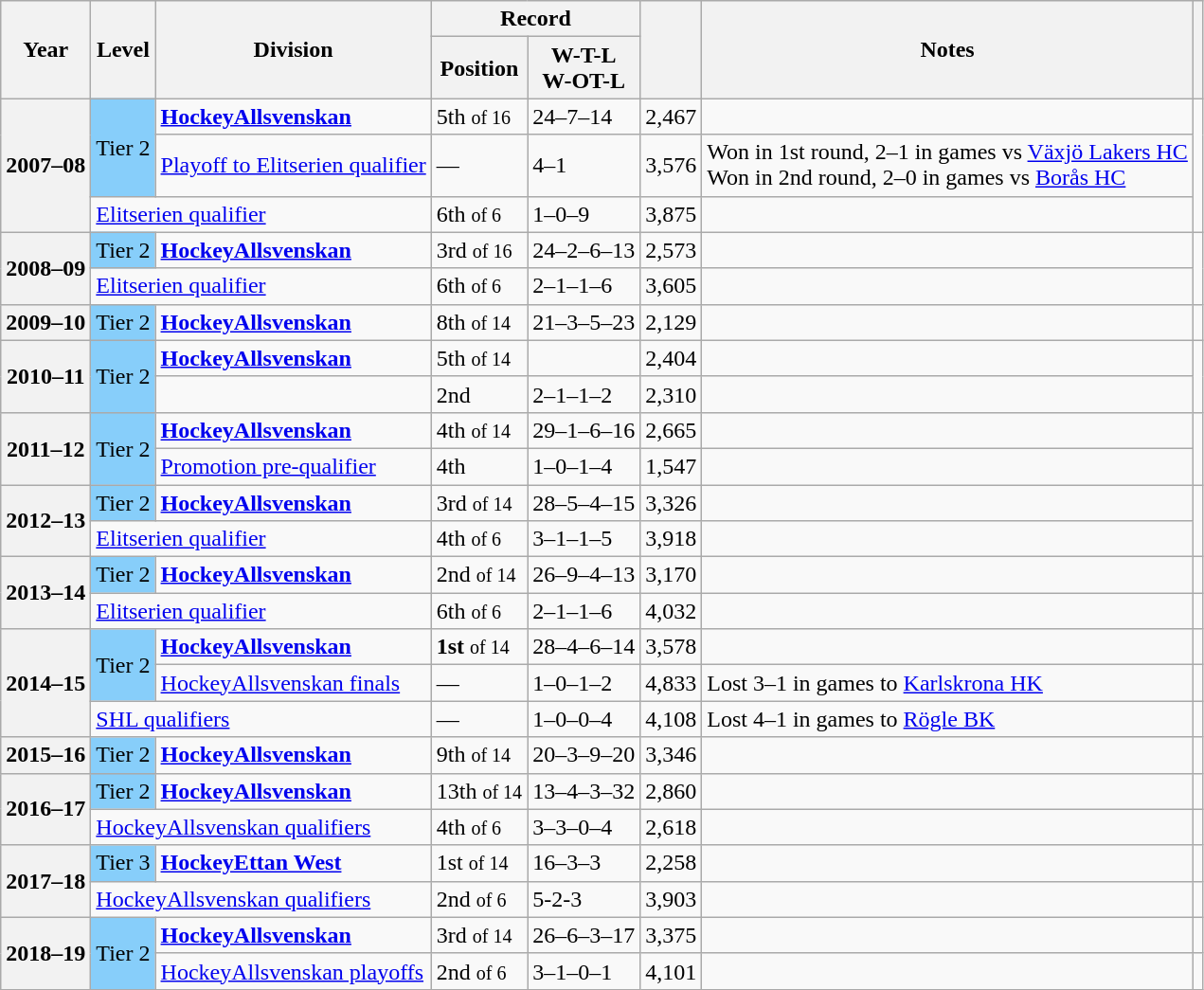<table class="wikitable">
<tr>
<th rowspan=2>Year</th>
<th rowspan=2>Level</th>
<th rowspan=2>Division</th>
<th colspan=2>Record</th>
<th rowspan=2></th>
<th rowspan=2>Notes</th>
<th rowspan=2></th>
</tr>
<tr>
<th>Position</th>
<th>W-T-L<br>W-OT-L</th>
</tr>
<tr>
<th rowspan=3>2007–08</th>
<td rowspan=2 style="background:#87CEFA;">Tier 2</td>
<td><strong><a href='#'>HockeyAllsvenskan</a></strong></td>
<td>5th <small>of 16</small></td>
<td>24–7–14</td>
<td>2,467</td>
<td></td>
<td rowspan=3></td>
</tr>
<tr>
<td><a href='#'>Playoff to Elitserien qualifier</a></td>
<td>—</td>
<td>4–1</td>
<td>3,576</td>
<td>Won in 1st round, 2–1 in games vs <a href='#'>Växjö Lakers HC</a><br>Won in 2nd round, 2–0 in games vs <a href='#'>Borås HC</a></td>
</tr>
<tr>
<td colspan=2><a href='#'>Elitserien qualifier</a></td>
<td>6th <small>of 6</small></td>
<td>1–0–9</td>
<td>3,875</td>
<td></td>
</tr>
<tr>
<th rowspan=2>2008–09</th>
<td style="background:#87CEFA;">Tier 2</td>
<td><strong><a href='#'>HockeyAllsvenskan</a></strong></td>
<td>3rd <small>of 16</small></td>
<td>24–2–6–13</td>
<td>2,573</td>
<td></td>
<td rowspan=2></td>
</tr>
<tr>
<td colspan=2><a href='#'>Elitserien qualifier</a></td>
<td>6th <small>of 6</small></td>
<td>2–1–1–6</td>
<td>3,605</td>
<td></td>
</tr>
<tr>
<th>2009–10</th>
<td style="background:#87CEFA;">Tier 2</td>
<td><strong><a href='#'>HockeyAllsvenskan</a></strong></td>
<td>8th <small>of 14</small></td>
<td>21–3–5–23</td>
<td>2,129</td>
<td></td>
<td></td>
</tr>
<tr>
<th rowspan=2>2010–11</th>
<td rowspan=2 style="background:#87CEFA;">Tier 2</td>
<td><strong><a href='#'>HockeyAllsvenskan</a></strong></td>
<td>5th <small>of 14</small></td>
<td></td>
<td>2,404</td>
<td></td>
<td rowspan=2></td>
</tr>
<tr>
<td></td>
<td>2nd</td>
<td>2–1–1–2</td>
<td>2,310</td>
<td></td>
</tr>
<tr>
<th rowspan=2>2011–12</th>
<td rowspan=2 style="background:#87CEFA;">Tier 2</td>
<td><strong><a href='#'>HockeyAllsvenskan</a></strong></td>
<td>4th <small>of 14</small></td>
<td>29–1–6–16</td>
<td>2,665</td>
<td></td>
<td rowspan=2></td>
</tr>
<tr>
<td><a href='#'>Promotion pre-qualifier</a></td>
<td>4th</td>
<td>1–0–1–4</td>
<td>1,547</td>
<td></td>
</tr>
<tr>
<th rowspan=2>2012–13</th>
<td style="background:#87CEFA;">Tier 2</td>
<td><strong><a href='#'>HockeyAllsvenskan</a></strong></td>
<td>3rd <small>of 14</small></td>
<td>28–5–4–15</td>
<td>3,326</td>
<td></td>
<td rowspan=2></td>
</tr>
<tr>
<td colspan=2><a href='#'>Elitserien qualifier</a></td>
<td>4th <small>of 6</small></td>
<td>3–1–1–5</td>
<td>3,918</td>
<td></td>
</tr>
<tr>
<th rowspan=2>2013–14</th>
<td style="background:#87CEFA;">Tier 2</td>
<td><strong><a href='#'>HockeyAllsvenskan</a></strong></td>
<td>2nd <small>of 14</small></td>
<td>26–9–4–13</td>
<td>3,170</td>
<td></td>
<td></td>
</tr>
<tr>
<td colspan=2><a href='#'>Elitserien qualifier</a></td>
<td>6th <small>of 6</small></td>
<td>2–1–1–6</td>
<td>4,032</td>
<td></td>
<td></td>
</tr>
<tr>
<th rowspan=3>2014–15</th>
<td rowspan=2 style="background:#87CEFA;">Tier 2</td>
<td><strong><a href='#'>HockeyAllsvenskan</a></strong></td>
<td><strong>1st</strong> <small>of 14</small></td>
<td>28–4–6–14</td>
<td>3,578</td>
<td></td>
<td></td>
</tr>
<tr>
<td><a href='#'>HockeyAllsvenskan finals</a></td>
<td>—</td>
<td>1–0–1–2</td>
<td>4,833</td>
<td>Lost 3–1 in games to <a href='#'>Karlskrona HK</a></td>
<td></td>
</tr>
<tr>
<td colspan=2><a href='#'>SHL qualifiers</a></td>
<td>—</td>
<td>1–0–0–4</td>
<td>4,108</td>
<td>Lost 4–1 in games to <a href='#'>Rögle BK</a></td>
<td></td>
</tr>
<tr>
<th>2015–16</th>
<td style="background:#87CEFA;">Tier 2</td>
<td><strong><a href='#'>HockeyAllsvenskan</a></strong></td>
<td>9th <small>of 14</small></td>
<td>20–3–9–20</td>
<td>3,346</td>
<td></td>
<td></td>
</tr>
<tr>
<th rowspan=2>2016–17</th>
<td style="background:#87CEFA;">Tier 2</td>
<td><strong><a href='#'>HockeyAllsvenskan</a></strong></td>
<td>13th <small>of 14</small></td>
<td>13–4–3–32</td>
<td>2,860</td>
<td></td>
<td></td>
</tr>
<tr>
<td colspan=2><a href='#'>HockeyAllsvenskan qualifiers</a></td>
<td>4th <small>of 6</small></td>
<td>3–3–0–4</td>
<td>2,618</td>
<td></td>
<td></td>
</tr>
<tr>
<th rowspan=2>2017–18</th>
<td style="background:#87CEFA;">Tier 3</td>
<td><strong><a href='#'>HockeyEttan West</a></strong></td>
<td>1st <small>of 14</small></td>
<td>16–3–3</td>
<td>2,258</td>
<td></td>
<td></td>
</tr>
<tr>
<td colspan=2><a href='#'>HockeyAllsvenskan qualifiers</a></td>
<td>2nd <small>of 6</small></td>
<td>5-2-3</td>
<td>3,903</td>
<td></td>
<td></td>
</tr>
<tr>
<th rowspan=3>2018–19</th>
<td rowspan=2 style="background:#87CEFA;">Tier 2</td>
<td><strong><a href='#'>HockeyAllsvenskan</a></strong></td>
<td>3rd <small>of 14</small></td>
<td>26–6–3–17</td>
<td>3,375</td>
<td></td>
<td></td>
</tr>
<tr>
<td><a href='#'>HockeyAllsvenskan playoffs</a></td>
<td>2nd <small>of 6</small></td>
<td>3–1–0–1</td>
<td>4,101</td>
<td></td>
<td></td>
</tr>
</table>
